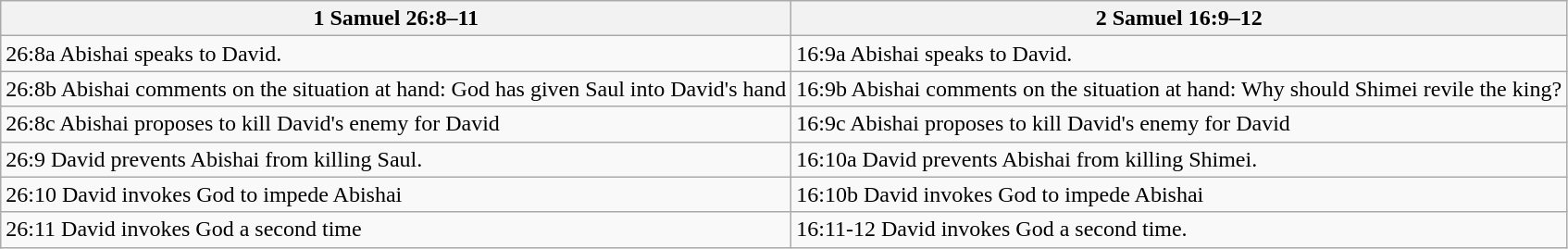<table class = wikitable>
<tr>
<th>1 Samuel 26:8–11</th>
<th>2 Samuel 16:9–12</th>
</tr>
<tr>
<td>26:8a Abishai speaks to David.</td>
<td>16:9a Abishai speaks to David.</td>
</tr>
<tr>
<td>26:8b Abishai comments on the situation at hand: God has given Saul into David's hand</td>
<td>16:9b Abishai comments on the situation at hand: Why should Shimei revile the king?</td>
</tr>
<tr>
<td>26:8c Abishai proposes to kill David's enemy for David</td>
<td>16:9c Abishai proposes to kill David's enemy for David</td>
</tr>
<tr>
<td>26:9 David prevents Abishai from killing Saul.</td>
<td>16:10a David prevents Abishai from killing Shimei.</td>
</tr>
<tr>
<td>26:10 David invokes God to impede Abishai</td>
<td>16:10b David invokes God to impede Abishai</td>
</tr>
<tr>
<td>26:11 David invokes God a second time</td>
<td>16:11-12 David invokes God a second time.</td>
</tr>
</table>
